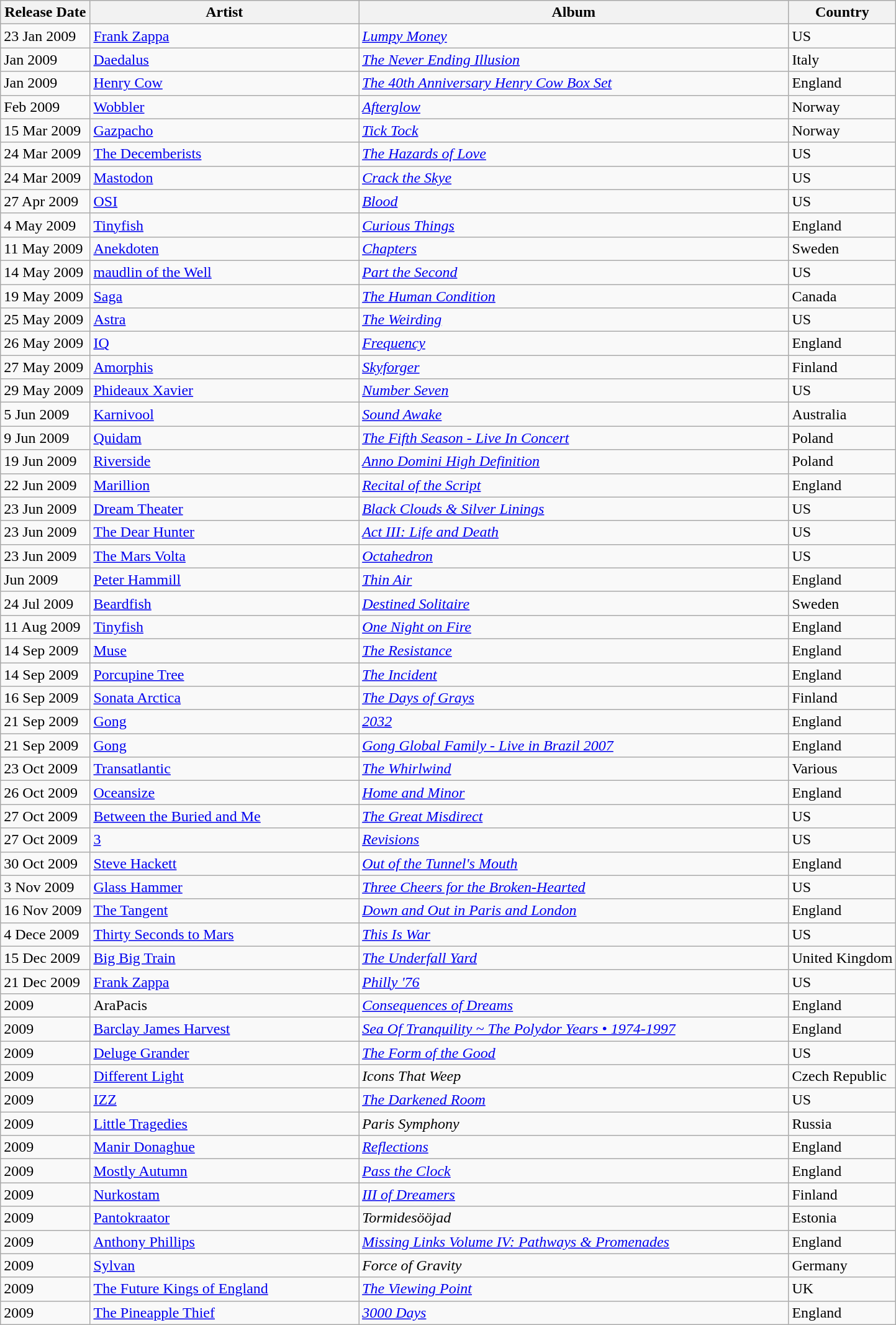<table class="wikitable">
<tr>
<th align=center width="10%">Release Date</th>
<th align=center width="30%">Artist</th>
<th align=center width="48%">Album</th>
<th align=center width="12%">Country</th>
</tr>
<tr>
<td>23 Jan 2009</td>
<td><a href='#'>Frank Zappa</a></td>
<td><em><a href='#'>Lumpy Money</a></em></td>
<td>US</td>
</tr>
<tr>
<td>Jan 2009</td>
<td><a href='#'>Daedalus</a></td>
<td><em><a href='#'>The Never Ending Illusion</a></em></td>
<td>Italy</td>
</tr>
<tr>
<td>Jan 2009</td>
<td><a href='#'>Henry Cow</a></td>
<td><em><a href='#'>The 40th Anniversary Henry Cow Box Set</a></em></td>
<td>England</td>
</tr>
<tr>
<td>Feb 2009</td>
<td><a href='#'>Wobbler</a></td>
<td><em><a href='#'>Afterglow</a></em></td>
<td>Norway</td>
</tr>
<tr>
<td>15 Mar 2009</td>
<td><a href='#'>Gazpacho</a></td>
<td><em><a href='#'>Tick Tock</a></em></td>
<td>Norway</td>
</tr>
<tr>
<td>24 Mar 2009</td>
<td><a href='#'>The Decemberists</a></td>
<td><em><a href='#'>The Hazards of Love</a></em></td>
<td>US</td>
</tr>
<tr>
<td>24 Mar 2009</td>
<td><a href='#'>Mastodon</a></td>
<td><em><a href='#'>Crack the Skye</a></em></td>
<td>US</td>
</tr>
<tr>
<td>27 Apr 2009</td>
<td><a href='#'>OSI</a></td>
<td><em><a href='#'>Blood</a></em></td>
<td>US</td>
</tr>
<tr>
<td>4 May 2009</td>
<td><a href='#'>Tinyfish</a></td>
<td><em><a href='#'>Curious Things</a></em></td>
<td>England</td>
</tr>
<tr>
<td>11 May 2009</td>
<td><a href='#'>Anekdoten</a></td>
<td><em> <a href='#'>Chapters</a></em></td>
<td>Sweden</td>
</tr>
<tr>
<td>14 May 2009</td>
<td><a href='#'>maudlin of the Well</a></td>
<td><em><a href='#'>Part the Second</a></em></td>
<td>US</td>
</tr>
<tr>
<td>19 May 2009</td>
<td><a href='#'>Saga</a></td>
<td><em><a href='#'>The Human Condition</a></em></td>
<td>Canada</td>
</tr>
<tr>
<td>25 May 2009</td>
<td><a href='#'>Astra</a></td>
<td><em><a href='#'>The Weirding</a></em></td>
<td>US</td>
</tr>
<tr>
<td>26 May 2009</td>
<td><a href='#'>IQ</a></td>
<td><em><a href='#'>Frequency</a></em></td>
<td>England</td>
</tr>
<tr>
<td>27 May 2009</td>
<td><a href='#'>Amorphis</a></td>
<td><em><a href='#'>Skyforger</a></em></td>
<td>Finland</td>
</tr>
<tr>
<td>29 May 2009</td>
<td><a href='#'>Phideaux Xavier</a></td>
<td><em><a href='#'>Number Seven</a></em></td>
<td>US</td>
</tr>
<tr>
<td>5 Jun 2009</td>
<td><a href='#'>Karnivool</a></td>
<td><em><a href='#'>Sound Awake</a></em></td>
<td>Australia</td>
</tr>
<tr>
<td>9 Jun 2009</td>
<td><a href='#'>Quidam</a></td>
<td><em><a href='#'>The Fifth Season - Live In Concert</a></em></td>
<td>Poland</td>
</tr>
<tr>
<td>19 Jun 2009</td>
<td><a href='#'>Riverside</a></td>
<td><em><a href='#'>Anno Domini High Definition</a></em></td>
<td>Poland</td>
</tr>
<tr>
<td>22 Jun 2009</td>
<td><a href='#'>Marillion</a></td>
<td><em><a href='#'>Recital of the Script</a></em></td>
<td>England</td>
</tr>
<tr>
<td>23 Jun 2009</td>
<td><a href='#'>Dream Theater</a></td>
<td><em><a href='#'>Black Clouds & Silver Linings</a></em></td>
<td>US</td>
</tr>
<tr>
<td>23 Jun 2009</td>
<td><a href='#'>The Dear Hunter</a></td>
<td><em><a href='#'>Act III: Life and Death</a></em></td>
<td>US</td>
</tr>
<tr>
<td>23 Jun 2009</td>
<td><a href='#'>The Mars Volta</a></td>
<td><em><a href='#'>Octahedron</a></em></td>
<td>US</td>
</tr>
<tr>
<td>Jun 2009</td>
<td><a href='#'>Peter Hammill</a></td>
<td><em><a href='#'>Thin Air</a></em></td>
<td>England</td>
</tr>
<tr>
<td>24 Jul 2009</td>
<td><a href='#'>Beardfish</a></td>
<td><em><a href='#'>Destined Solitaire</a></em></td>
<td>Sweden</td>
</tr>
<tr>
<td>11 Aug 2009</td>
<td><a href='#'>Tinyfish</a></td>
<td><em><a href='#'>One Night on Fire</a></em></td>
<td>England</td>
</tr>
<tr>
<td>14 Sep 2009</td>
<td><a href='#'>Muse</a></td>
<td><em><a href='#'>The Resistance</a></em></td>
<td>England</td>
</tr>
<tr>
<td>14 Sep 2009</td>
<td><a href='#'>Porcupine Tree</a></td>
<td><em><a href='#'>The Incident</a></em></td>
<td>England</td>
</tr>
<tr>
<td>16 Sep 2009</td>
<td><a href='#'>Sonata Arctica</a></td>
<td><em><a href='#'>The Days of Grays</a></em></td>
<td>Finland</td>
</tr>
<tr>
<td>21 Sep 2009</td>
<td><a href='#'>Gong</a></td>
<td><em><a href='#'>2032</a></em></td>
<td>England</td>
</tr>
<tr>
<td>21 Sep 2009</td>
<td><a href='#'>Gong</a></td>
<td><em><a href='#'>Gong Global Family - Live in Brazil 2007</a></em></td>
<td>England</td>
</tr>
<tr>
<td>23 Oct 2009</td>
<td><a href='#'>Transatlantic</a></td>
<td><em><a href='#'>The Whirlwind</a></em></td>
<td>Various</td>
</tr>
<tr>
<td>26 Oct 2009</td>
<td><a href='#'>Oceansize</a></td>
<td><em><a href='#'>Home and Minor</a></em></td>
<td>England</td>
</tr>
<tr>
<td>27 Oct 2009</td>
<td><a href='#'>Between the Buried and Me</a></td>
<td><em><a href='#'>The Great Misdirect</a></em></td>
<td>US</td>
</tr>
<tr>
<td>27 Oct 2009</td>
<td><a href='#'>3</a></td>
<td><em><a href='#'>Revisions</a></em></td>
<td>US</td>
</tr>
<tr>
<td>30 Oct 2009</td>
<td><a href='#'>Steve Hackett</a></td>
<td><em><a href='#'>Out of the Tunnel's Mouth</a></em></td>
<td>England</td>
</tr>
<tr>
<td>3 Nov 2009</td>
<td><a href='#'>Glass Hammer</a></td>
<td><em><a href='#'>Three Cheers for the Broken-Hearted</a></em></td>
<td>US</td>
</tr>
<tr>
<td>16 Nov 2009</td>
<td><a href='#'>The Tangent</a></td>
<td><em><a href='#'>Down and Out in Paris and London</a></em></td>
<td>England</td>
</tr>
<tr>
<td>4 Dece 2009</td>
<td><a href='#'>Thirty Seconds to Mars</a></td>
<td><em><a href='#'>This Is War</a></em></td>
<td>US</td>
</tr>
<tr>
<td>15 Dec 2009</td>
<td><a href='#'>Big Big Train</a></td>
<td><em><a href='#'>The Underfall Yard</a></em></td>
<td>United Kingdom</td>
</tr>
<tr>
<td>21 Dec 2009</td>
<td><a href='#'>Frank Zappa</a></td>
<td><em><a href='#'>Philly '76</a></em></td>
<td>US</td>
</tr>
<tr>
<td>2009</td>
<td>AraPacis</td>
<td><em><a href='#'>Consequences of Dreams</a></em></td>
<td>England</td>
</tr>
<tr>
<td>2009</td>
<td><a href='#'>Barclay James Harvest</a></td>
<td><em><a href='#'>Sea Of Tranquility ~ The Polydor Years • 1974-1997</a></em></td>
<td>England</td>
</tr>
<tr>
<td>2009</td>
<td><a href='#'>Deluge Grander</a></td>
<td><em><a href='#'>The Form of the Good</a></em></td>
<td>US</td>
</tr>
<tr>
<td>2009</td>
<td><a href='#'>Different Light</a></td>
<td><em>Icons That Weep</em></td>
<td>Czech Republic</td>
</tr>
<tr>
<td>2009</td>
<td><a href='#'>IZZ</a></td>
<td><em><a href='#'>The Darkened Room</a></em></td>
<td>US</td>
</tr>
<tr>
<td>2009</td>
<td><a href='#'>Little Tragedies</a></td>
<td><em>Paris Symphony</em></td>
<td>Russia</td>
</tr>
<tr>
<td>2009</td>
<td><a href='#'>Manir Donaghue</a></td>
<td><em><a href='#'>Reflections</a></em></td>
<td>England</td>
</tr>
<tr>
<td>2009</td>
<td><a href='#'>Mostly Autumn</a></td>
<td><em><a href='#'>Pass the Clock</a></em></td>
<td>England</td>
</tr>
<tr>
<td>2009</td>
<td><a href='#'>Nurkostam</a></td>
<td><em><a href='#'>III of Dreamers</a></em></td>
<td>Finland</td>
</tr>
<tr>
<td>2009</td>
<td><a href='#'>Pantokraator</a></td>
<td><em>Tormidesööjad</em></td>
<td>Estonia</td>
</tr>
<tr>
<td>2009</td>
<td><a href='#'>Anthony Phillips</a></td>
<td><em><a href='#'>Missing Links Volume IV: Pathways & Promenades</a></em></td>
<td>England</td>
</tr>
<tr>
<td>2009</td>
<td><a href='#'>Sylvan</a></td>
<td><em>Force of Gravity</em></td>
<td>Germany</td>
</tr>
<tr>
<td>2009</td>
<td><a href='#'>The Future Kings of England</a></td>
<td><em><a href='#'>The Viewing Point</a></em></td>
<td>UK</td>
</tr>
<tr>
<td>2009</td>
<td><a href='#'>The Pineapple Thief</a></td>
<td><em><a href='#'>3000 Days</a></em></td>
<td>England</td>
</tr>
</table>
